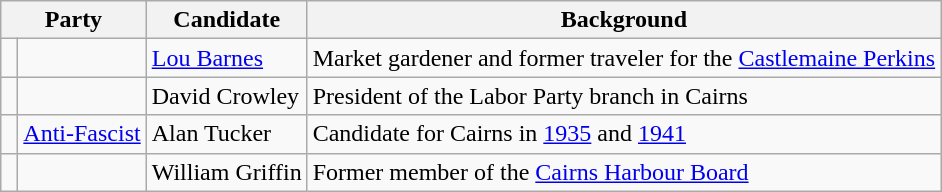<table class="wikitable">
<tr>
<th colspan="2">Party</th>
<th>Candidate</th>
<th>Background</th>
</tr>
<tr>
<td> </td>
<td></td>
<td><a href='#'>Lou Barnes</a></td>
<td>Market gardener and former traveler for the <a href='#'>Castlemaine Perkins</a></td>
</tr>
<tr>
<td> </td>
<td></td>
<td>David Crowley</td>
<td>President of the Labor Party branch in Cairns</td>
</tr>
<tr>
<td> </td>
<td><a href='#'>Anti-Fascist</a></td>
<td>Alan  Tucker</td>
<td>Candidate for Cairns in <a href='#'>1935</a> and <a href='#'>1941</a></td>
</tr>
<tr>
<td> </td>
<td></td>
<td>William Griffin</td>
<td>Former member of the <a href='#'>Cairns Harbour Board</a></td>
</tr>
</table>
